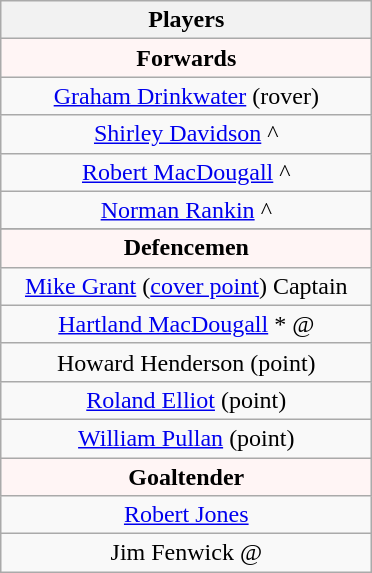<table class="wikitable" style="text-align:center;">
<tr>
<th style="width: 240px;">Players</th>
</tr>
<tr style="font-weight:bold; background-color:#FFF5F5;">
<td colspan="1" align="center"><strong>Forwards</strong></td>
</tr>
<tr>
<td><a href='#'>Graham Drinkwater</a> (rover)</td>
</tr>
<tr>
<td><a href='#'>Shirley Davidson</a> ^</td>
</tr>
<tr>
<td><a href='#'>Robert MacDougall</a> ^</td>
</tr>
<tr>
<td><a href='#'>Norman Rankin</a> ^</td>
</tr>
<tr>
</tr>
<tr style="font-weight:bold; background-color:#FFF5F5;">
<td colspan="1" align="center"><strong>Defencemen</strong></td>
</tr>
<tr>
<td><a href='#'>Mike Grant</a> (<a href='#'>cover point</a>) Captain</td>
</tr>
<tr>
<td><a href='#'>Hartland MacDougall</a> * @</td>
</tr>
<tr>
<td>Howard Henderson (point)</td>
</tr>
<tr>
<td><a href='#'>Roland Elliot</a> (point)</td>
</tr>
<tr>
<td><a href='#'>William Pullan</a> (point)</td>
</tr>
<tr style="font-weight:bold; background-color:#FFF5F5;">
<td colspan="1" align="center"><strong>Goaltender</strong></td>
</tr>
<tr>
<td><a href='#'>Robert Jones</a></td>
</tr>
<tr>
<td>Jim Fenwick @</td>
</tr>
</table>
